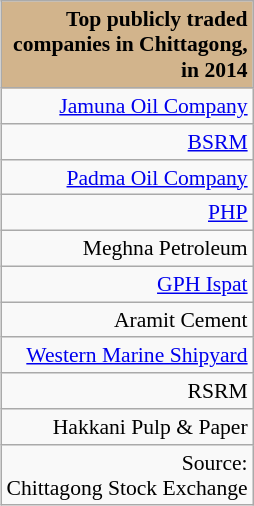<table class="wikitable" style="float:right; font-size:90%; text-align:right">
<tr>
<td colspan="6" style="background:tan;"><strong>Top publicly traded<br> companies in Chittagong,</strong><br> <strong>in 2014</strong></td>
</tr>
<tr>
<td><a href='#'>Jamuna Oil Company</a></td>
</tr>
<tr>
<td><a href='#'>BSRM</a></td>
</tr>
<tr>
<td><a href='#'>Padma Oil Company</a></td>
</tr>
<tr>
<td><a href='#'>PHP</a></td>
</tr>
<tr>
<td>Meghna Petroleum</td>
</tr>
<tr>
<td><a href='#'>GPH Ispat</a></td>
</tr>
<tr>
<td>Aramit Cement</td>
</tr>
<tr>
<td><a href='#'>Western Marine Shipyard</a></td>
</tr>
<tr>
<td>RSRM</td>
</tr>
<tr>
<td>Hakkani Pulp & Paper</td>
</tr>
<tr>
<td colspan="5">Source:<br> Chittagong Stock Exchange</td>
</tr>
</table>
